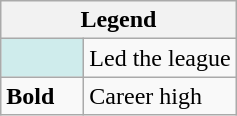<table class="wikitable">
<tr>
<th colspan="2">Legend</th>
</tr>
<tr>
<td style="background:#cfecec; width:3em;"></td>
<td>Led the league</td>
</tr>
<tr>
<td><strong>Bold</strong></td>
<td>Career high</td>
</tr>
</table>
